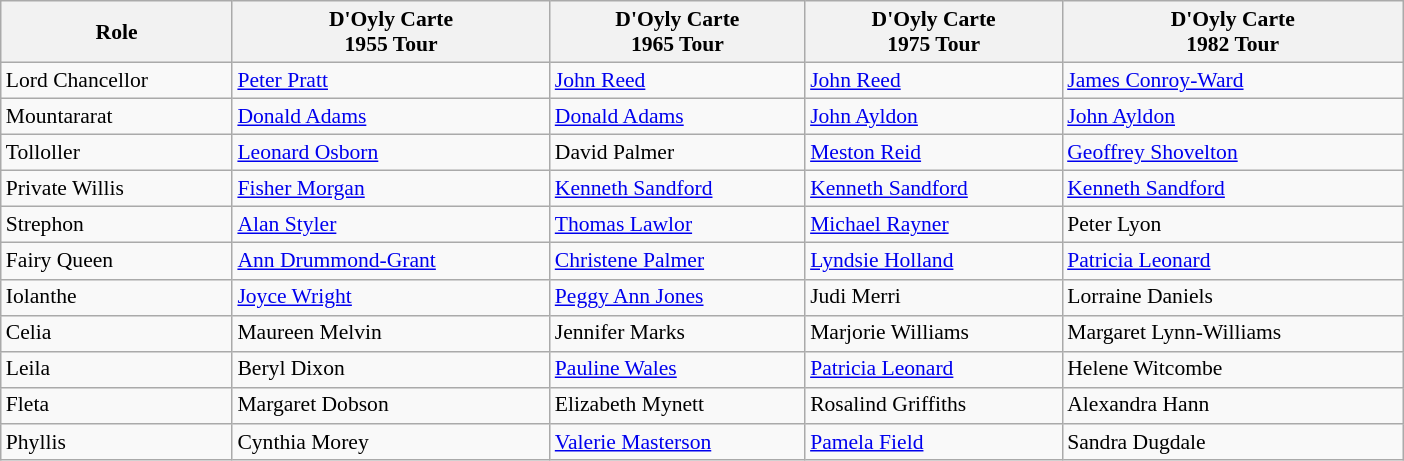<table class="wikitable" style="width:65em; font-size:90%; line-height:1.2">
<tr>
<th>Role</th>
<th>D'Oyly Carte<br>1955 Tour</th>
<th>D'Oyly Carte<br>1965 Tour</th>
<th>D'Oyly Carte<br>1975 Tour</th>
<th>D'Oyly Carte<br>1982 Tour</th>
</tr>
<tr>
<td>Lord Chancellor</td>
<td><a href='#'>Peter Pratt</a></td>
<td><a href='#'>John Reed</a></td>
<td><a href='#'>John Reed</a></td>
<td><a href='#'>James Conroy-Ward</a></td>
</tr>
<tr>
<td>Mountararat</td>
<td><a href='#'>Donald Adams</a></td>
<td><a href='#'>Donald Adams</a></td>
<td><a href='#'>John Ayldon</a></td>
<td><a href='#'>John Ayldon</a></td>
</tr>
<tr>
<td>Tolloller</td>
<td><a href='#'>Leonard Osborn</a></td>
<td>David Palmer</td>
<td><a href='#'>Meston Reid</a></td>
<td><a href='#'>Geoffrey Shovelton</a></td>
</tr>
<tr>
<td>Private Willis</td>
<td><a href='#'>Fisher Morgan</a></td>
<td><a href='#'>Kenneth Sandford</a></td>
<td><a href='#'>Kenneth Sandford</a></td>
<td><a href='#'>Kenneth Sandford</a></td>
</tr>
<tr>
<td>Strephon</td>
<td><a href='#'>Alan Styler</a></td>
<td><a href='#'>Thomas Lawlor</a></td>
<td><a href='#'>Michael Rayner</a></td>
<td>Peter Lyon</td>
</tr>
<tr>
<td>Fairy Queen</td>
<td><a href='#'>Ann Drummond-Grant</a></td>
<td><a href='#'>Christene Palmer</a></td>
<td><a href='#'>Lyndsie Holland</a></td>
<td><a href='#'>Patricia Leonard</a></td>
</tr>
<tr>
<td>Iolanthe</td>
<td><a href='#'>Joyce Wright</a></td>
<td><a href='#'>Peggy Ann Jones</a></td>
<td>Judi Merri</td>
<td>Lorraine Daniels</td>
</tr>
<tr>
<td>Celia</td>
<td>Maureen Melvin</td>
<td>Jennifer Marks</td>
<td>Marjorie Williams</td>
<td>Margaret Lynn-Williams</td>
</tr>
<tr>
<td>Leila</td>
<td>Beryl Dixon</td>
<td><a href='#'>Pauline Wales</a></td>
<td><a href='#'>Patricia Leonard</a></td>
<td>Helene Witcombe</td>
</tr>
<tr>
<td>Fleta</td>
<td>Margaret Dobson</td>
<td>Elizabeth Mynett</td>
<td>Rosalind Griffiths</td>
<td>Alexandra Hann</td>
</tr>
<tr>
<td>Phyllis</td>
<td>Cynthia Morey</td>
<td><a href='#'>Valerie Masterson</a></td>
<td><a href='#'>Pamela Field</a></td>
<td>Sandra Dugdale</td>
</tr>
</table>
